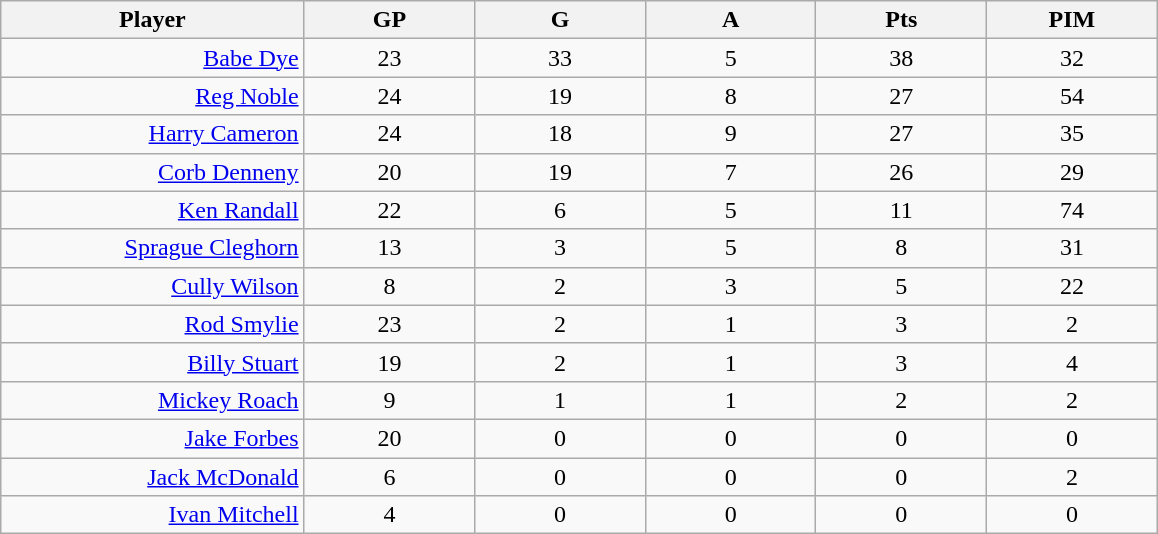<table class="wikitable sortable">
<tr ALIGN="center">
<th bgcolor="#DDDDFF" width="16%">Player</th>
<th bgcolor="#DDDDFF" width="9%">GP</th>
<th bgcolor="#DDDDFF" width="9%">G</th>
<th bgcolor="#DDDDFF" width="9%">A</th>
<th bgcolor="#DDDDFF" width="9%">Pts</th>
<th bgcolor="#DDDDFF" width="9%">PIM</th>
</tr>
<tr align="center">
<td align="right"><a href='#'>Babe Dye</a></td>
<td>23</td>
<td>33</td>
<td>5</td>
<td>38</td>
<td>32</td>
</tr>
<tr align="center">
<td align="right"><a href='#'>Reg Noble</a></td>
<td>24</td>
<td>19</td>
<td>8</td>
<td>27</td>
<td>54</td>
</tr>
<tr align="center">
<td align="right"><a href='#'>Harry Cameron</a></td>
<td>24</td>
<td>18</td>
<td>9</td>
<td>27</td>
<td>35</td>
</tr>
<tr align="center">
<td align="right"><a href='#'>Corb Denneny</a></td>
<td>20</td>
<td>19</td>
<td>7</td>
<td>26</td>
<td>29</td>
</tr>
<tr align="center">
<td align="right"><a href='#'>Ken Randall</a></td>
<td>22</td>
<td>6</td>
<td>5</td>
<td>11</td>
<td>74</td>
</tr>
<tr align="center">
<td align="right"><a href='#'>Sprague Cleghorn</a></td>
<td>13</td>
<td>3</td>
<td>5</td>
<td>8</td>
<td>31</td>
</tr>
<tr align="center">
<td align="right"><a href='#'>Cully Wilson</a></td>
<td>8</td>
<td>2</td>
<td>3</td>
<td>5</td>
<td>22</td>
</tr>
<tr align="center">
<td align="right"><a href='#'>Rod Smylie</a></td>
<td>23</td>
<td>2</td>
<td>1</td>
<td>3</td>
<td>2</td>
</tr>
<tr align="center">
<td align="right"><a href='#'>Billy Stuart</a></td>
<td>19</td>
<td>2</td>
<td>1</td>
<td>3</td>
<td>4</td>
</tr>
<tr align="center">
<td align="right"><a href='#'>Mickey Roach</a></td>
<td>9</td>
<td>1</td>
<td>1</td>
<td>2</td>
<td>2</td>
</tr>
<tr align="center">
<td align="right"><a href='#'>Jake Forbes</a></td>
<td>20</td>
<td>0</td>
<td>0</td>
<td>0</td>
<td>0</td>
</tr>
<tr align="center">
<td align="right"><a href='#'>Jack McDonald</a></td>
<td>6</td>
<td>0</td>
<td>0</td>
<td>0</td>
<td>2</td>
</tr>
<tr align="center">
<td align="right"><a href='#'>Ivan Mitchell</a></td>
<td>4</td>
<td>0</td>
<td>0</td>
<td>0</td>
<td>0</td>
</tr>
</table>
